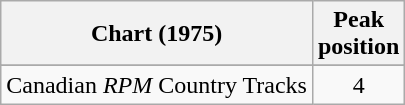<table class="wikitable sortable">
<tr>
<th align="left">Chart (1975)</th>
<th align="center">Peak<br>position</th>
</tr>
<tr>
</tr>
<tr>
<td align="left">Canadian <em>RPM</em> Country Tracks</td>
<td align="center">4</td>
</tr>
</table>
